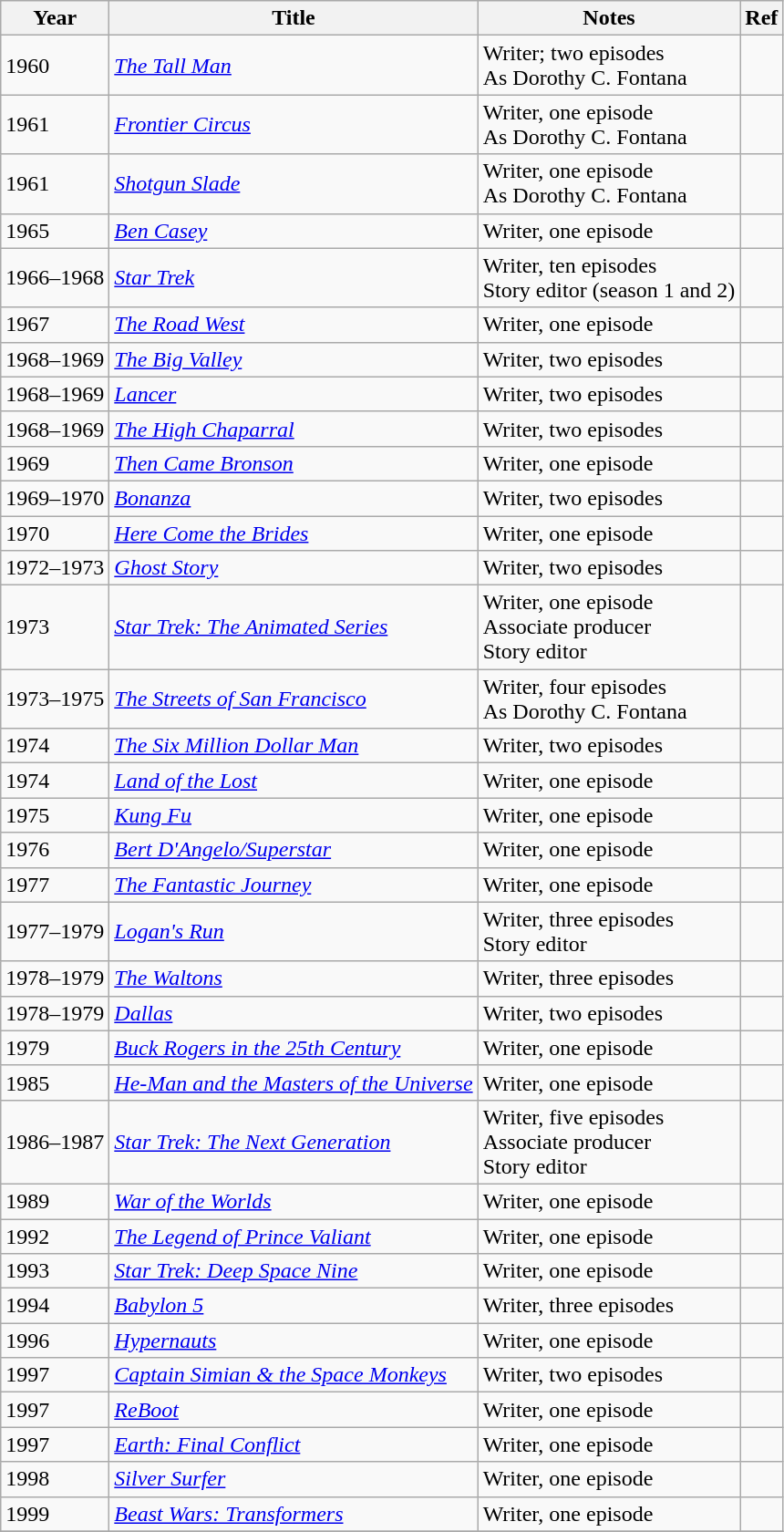<table class="wikitable">
<tr>
<th>Year</th>
<th>Title</th>
<th>Notes</th>
<th>Ref</th>
</tr>
<tr>
<td>1960</td>
<td><em><a href='#'>The Tall Man</a></em></td>
<td>Writer; two episodes<br>As Dorothy C. Fontana</td>
<td></td>
</tr>
<tr>
<td>1961</td>
<td><em><a href='#'>Frontier Circus</a></em></td>
<td>Writer, one episode<br>As Dorothy C. Fontana</td>
<td></td>
</tr>
<tr>
<td>1961</td>
<td><em><a href='#'>Shotgun Slade</a></em></td>
<td>Writer, one episode<br>As Dorothy C. Fontana</td>
<td></td>
</tr>
<tr>
<td>1965</td>
<td><em><a href='#'>Ben Casey</a></em></td>
<td>Writer, one episode</td>
<td></td>
</tr>
<tr>
<td>1966–1968</td>
<td><em><a href='#'>Star Trek</a></em></td>
<td>Writer, ten episodes<br>Story editor (season 1 and 2)</td>
<td></td>
</tr>
<tr>
<td>1967</td>
<td><em><a href='#'>The Road West</a></em></td>
<td>Writer, one episode</td>
<td></td>
</tr>
<tr>
<td>1968–1969</td>
<td><em><a href='#'>The Big Valley</a></em></td>
<td>Writer, two episodes</td>
<td></td>
</tr>
<tr>
<td>1968–1969</td>
<td><em><a href='#'>Lancer</a></em></td>
<td>Writer, two episodes</td>
<td></td>
</tr>
<tr>
<td>1968–1969</td>
<td><em><a href='#'>The High Chaparral</a></em></td>
<td>Writer, two episodes</td>
<td></td>
</tr>
<tr>
<td>1969</td>
<td><em><a href='#'>Then Came Bronson</a></em></td>
<td>Writer, one episode</td>
<td></td>
</tr>
<tr>
<td>1969–1970</td>
<td><em><a href='#'>Bonanza</a></em></td>
<td>Writer, two episodes</td>
<td></td>
</tr>
<tr>
<td>1970</td>
<td><em><a href='#'>Here Come the Brides</a></em></td>
<td>Writer, one episode</td>
<td></td>
</tr>
<tr>
<td>1972–1973</td>
<td><em><a href='#'>Ghost Story</a></em></td>
<td>Writer, two episodes</td>
<td></td>
</tr>
<tr>
<td>1973</td>
<td><em><a href='#'>Star Trek: The Animated Series</a></em></td>
<td>Writer, one episode<br>Associate producer<br>Story editor</td>
<td></td>
</tr>
<tr>
<td>1973–1975</td>
<td><em><a href='#'>The Streets of San Francisco</a></em></td>
<td>Writer, four episodes<br>As Dorothy C. Fontana</td>
<td></td>
</tr>
<tr>
<td>1974</td>
<td><em><a href='#'>The Six Million Dollar Man</a></em></td>
<td>Writer, two episodes</td>
<td></td>
</tr>
<tr>
<td>1974</td>
<td><em><a href='#'>Land of the Lost</a></em></td>
<td>Writer, one episode</td>
<td></td>
</tr>
<tr>
<td>1975</td>
<td><em><a href='#'>Kung Fu</a></em></td>
<td>Writer, one episode</td>
<td></td>
</tr>
<tr>
<td>1976</td>
<td><em><a href='#'>Bert D'Angelo/Superstar</a></em></td>
<td>Writer, one episode</td>
<td></td>
</tr>
<tr>
<td>1977</td>
<td><em><a href='#'>The Fantastic Journey</a></em></td>
<td>Writer, one episode</td>
<td></td>
</tr>
<tr>
<td>1977–1979</td>
<td><em><a href='#'>Logan's Run</a></em></td>
<td>Writer, three episodes<br>Story editor</td>
<td></td>
</tr>
<tr>
<td>1978–1979</td>
<td><em><a href='#'>The Waltons</a></em></td>
<td>Writer, three episodes</td>
<td></td>
</tr>
<tr>
<td>1978–1979</td>
<td><em><a href='#'>Dallas</a></em></td>
<td>Writer, two episodes</td>
<td></td>
</tr>
<tr>
<td>1979</td>
<td><em><a href='#'>Buck Rogers in the 25th Century</a></em></td>
<td>Writer, one episode</td>
<td></td>
</tr>
<tr>
<td>1985</td>
<td><em><a href='#'>He-Man and the Masters of the Universe</a></em></td>
<td>Writer, one episode</td>
<td></td>
</tr>
<tr>
<td>1986–1987</td>
<td><em><a href='#'>Star Trek: The Next Generation</a></em></td>
<td>Writer, five episodes<br>Associate producer<br>Story editor</td>
<td></td>
</tr>
<tr>
<td>1989</td>
<td><em><a href='#'>War of the Worlds</a></em></td>
<td>Writer, one episode</td>
<td></td>
</tr>
<tr>
<td>1992</td>
<td><em><a href='#'>The Legend of Prince Valiant</a></em></td>
<td>Writer, one episode</td>
<td></td>
</tr>
<tr>
<td>1993</td>
<td><em><a href='#'>Star Trek: Deep Space Nine</a></em></td>
<td>Writer, one episode</td>
<td></td>
</tr>
<tr>
<td>1994</td>
<td><em><a href='#'>Babylon 5</a></em></td>
<td>Writer, three episodes</td>
<td></td>
</tr>
<tr>
<td>1996</td>
<td><em><a href='#'>Hypernauts</a></em></td>
<td>Writer, one episode</td>
<td></td>
</tr>
<tr>
<td>1997</td>
<td><em><a href='#'>Captain Simian & the Space Monkeys</a></em></td>
<td>Writer, two episodes</td>
<td></td>
</tr>
<tr>
<td>1997</td>
<td><em><a href='#'>ReBoot</a></em></td>
<td>Writer, one episode</td>
<td></td>
</tr>
<tr>
<td>1997</td>
<td><em><a href='#'>Earth: Final Conflict</a></em></td>
<td>Writer, one episode</td>
<td></td>
</tr>
<tr>
<td>1998</td>
<td><em><a href='#'>Silver Surfer</a></em></td>
<td>Writer, one episode</td>
<td></td>
</tr>
<tr>
<td>1999</td>
<td><em><a href='#'>Beast Wars: Transformers</a></em></td>
<td>Writer, one episode</td>
<td></td>
</tr>
<tr>
</tr>
</table>
